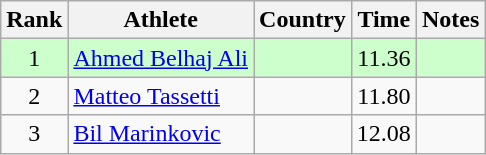<table class="wikitable sortable" style="text-align:center">
<tr>
<th>Rank</th>
<th>Athlete</th>
<th>Country</th>
<th>Time</th>
<th>Notes</th>
</tr>
<tr style="background:#cfc;">
<td>1</td>
<td align="left"><a href='#'>Ahmed Belhaj Ali</a></td>
<td align="left"></td>
<td>11.36</td>
<td></td>
</tr>
<tr>
<td>2</td>
<td align="left"><a href='#'>Matteo Tassetti</a></td>
<td align="left"></td>
<td>11.80</td>
<td></td>
</tr>
<tr>
<td>3</td>
<td align="left"><a href='#'>Bil Marinkovic</a></td>
<td align="left"></td>
<td>12.08</td>
<td></td>
</tr>
</table>
